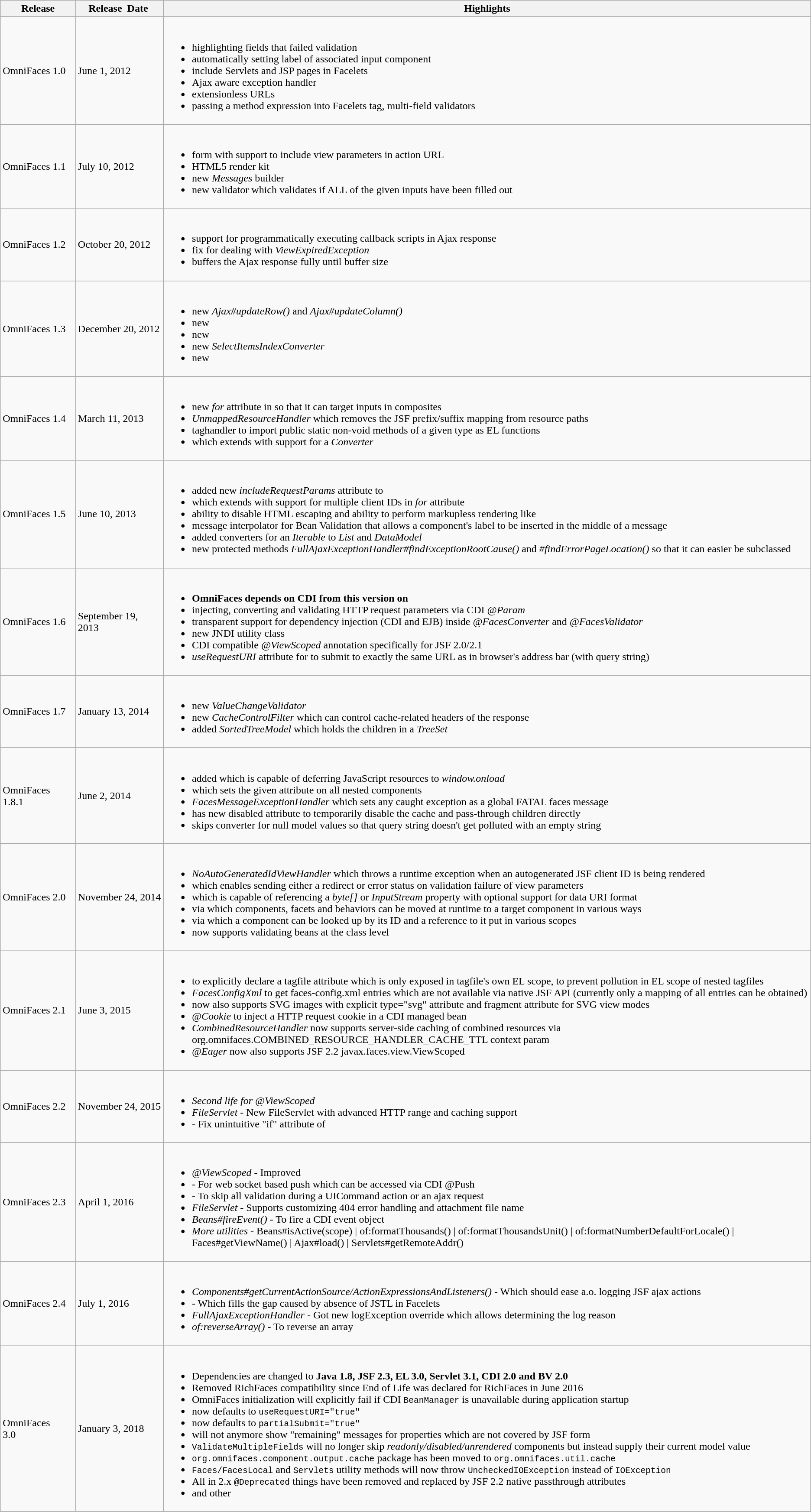<table class="wikitable">
<tr>
<th>       Release       </th>
<th>    Release  Date     </th>
<th>Highlights</th>
</tr>
<tr>
<td>OmniFaces 1.0</td>
<td>June 1, 2012</td>
<td><br><ul><li>highlighting fields that failed validation</li><li>automatically setting label of associated input component</li><li>include Servlets and JSP pages in Facelets</li><li>Ajax aware exception handler</li><li>extensionless URLs</li><li>passing a method expression into Facelets tag, multi-field validators</li></ul></td>
</tr>
<tr>
<td>OmniFaces 1.1</td>
<td>July 10, 2012</td>
<td><br><ul><li>form with support to include view parameters in action URL</li><li>HTML5 render kit</li><li>new <em>Messages</em> builder</li><li>new validator which validates if ALL of the given inputs have been filled out</li></ul></td>
</tr>
<tr>
<td>OmniFaces 1.2</td>
<td>October 20, 2012</td>
<td><br><ul><li>support for programmatically executing callback scripts in Ajax response</li><li>fix for dealing with <em>ViewExpiredException</em></li><li>buffers the Ajax response fully until buffer size</li></ul></td>
</tr>
<tr>
<td>OmniFaces 1.3</td>
<td>December 20, 2012</td>
<td><br><ul><li>new <em>Ajax#updateRow()</em> and <em>Ajax#updateColumn()</em></li><li>new <em><o:enableRestorableView></em></li><li>new <em><o:validateBean></em></li><li>new <em>SelectItemsIndexConverter</em></li><li>new <em><o:commandScript></em></li></ul></td>
</tr>
<tr>
<td>OmniFaces 1.4</td>
<td>March 11, 2013</td>
<td><br><ul><li>new <em>for</em> attribute in <em><o:validator></em> so that it can target inputs in composites</li><li><em>UnmappedResourceHandler</em> which removes the JSF prefix/suffix mapping from resource paths</li><li><em><o:importFunctions></em> taghandler to import public static non-void methods of a given type as EL functions</li><li><em><o:param></em> which extends <em><f:param></em> with support for a <em>Converter</em></li></ul></td>
</tr>
<tr>
<td>OmniFaces 1.5</td>
<td>June 10, 2013</td>
<td><br><ul><li>added new <em>includeRequestParams</em> attribute to <em><o:form></em></li><li><em><o:messages></em> which extends <em><h:messages></em> with support for multiple client IDs in <em>for</em> attribute</li><li>ability to disable HTML escaping and ability to perform markupless rendering like <em><ui:repeat></em></li><li>message interpolator for Bean Validation that allows a component's label to be inserted in the middle of a message</li><li>added converters for an <em>Iterable</em> to <em>List</em> and <em>DataModel</em></li><li>new protected methods <em>FullAjaxExceptionHandler#findExceptionRootCause()</em> and <em>#findErrorPageLocation()</em> so that it can easier be subclassed</li></ul></td>
</tr>
<tr>
<td>OmniFaces 1.6</td>
<td>September 19, 2013</td>
<td><br><ul><li><strong>OmniFaces depends on CDI from this version on</strong></li><li>injecting, converting and validating HTTP request parameters via CDI <em>@Param</em></li><li>transparent support for dependency injection (CDI and EJB) inside <em>@FacesConverter</em> and <em>@FacesValidator</em></li><li>new JNDI utility class</li><li>CDI compatible <em>@ViewScoped</em> annotation specifically for JSF 2.0/2.1</li><li><em>useRequestURI</em> attribute for <em><o:form></em> to submit to exactly the same URL as in browser's address bar (with query string)</li></ul></td>
</tr>
<tr>
<td>OmniFaces 1.7</td>
<td>January 13, 2014</td>
<td><br><ul><li>new <em>ValueChangeValidator</em></li><li>new <em>CacheControlFilter</em> which can control cache-related headers of the response</li><li>added <em>SortedTreeModel</em> which holds the <em><o:tree></em> children in a <em>TreeSet</em></li></ul></td>
</tr>
<tr>
<td>OmniFaces 1.8.1</td>
<td>June 2, 2014</td>
<td><br><ul><li>added <em><o:deferredScript></em> which is capable of deferring JavaScript resources to <em>window.onload</em></li><li><em><o:massAttribute></em> which sets the given attribute on all nested components</li><li><em>FacesMessageExceptionHandler</em> which sets any caught exception as a global FATAL faces message</li><li><em><o:cache></em> has new disabled attribute to temporarily disable the cache and pass-through children directly</li><li><em><o:viewParam></em> skips converter for null model values so that query string doesn't get polluted with an empty string</li></ul></td>
</tr>
<tr>
<td>OmniFaces 2.0</td>
<td>November 24, 2014</td>
<td><br><ul><li><em>NoAutoGeneratedIdViewHandler</em> which throws a runtime exception when an autogenerated JSF client ID is being rendered</li><li><em><o:viewParamValidationFailed></em> which enables sending either a redirect or error status on validation failure of view parameters</li><li><em><o:graphicImage></em> which is capable of referencing a <em>byte[]</em> or <em>InputStream</em> property with optional support for data URI format</li><li><em><o:moveComponent></em> via which components, facets and behaviors can be moved at runtime to a target component in various ways</li><li><em><o:resolveComponent></em> via which a component can be looked up by its ID and a reference to it put in various scopes</li><li><em><o:validateBean></em> now supports validating beans at the class level</li></ul></td>
</tr>
<tr>
<td>OmniFaces 2.1</td>
<td>June 3, 2015</td>
<td><br><ul><li><em><o:tagAttribute></em> to explicitly declare a tagfile attribute which is only exposed in tagfile's own EL scope, to prevent pollution in EL scope of nested tagfiles</li><li><em>FacesConfigXml</em> to get faces-config.xml entries which are not available via native JSF API (currently only a mapping of all <resource-bundle> entries can be obtained)</li><li><em><o:graphicImage></em> now also supports SVG images with explicit type="svg" attribute and fragment attribute for SVG view modes</li><li><em>@Cookie</em> to inject a HTTP request cookie in a CDI managed bean</li><li><em>CombinedResourceHandler</em> now supports server-side caching of combined resources via org.omnifaces.COMBINED_RESOURCE_HANDLER_CACHE_TTL context param</li><li><em>@Eager</em> now also supports JSF 2.2 javax.faces.view.ViewScoped</li></ul></td>
</tr>
<tr>
<td>OmniFaces 2.2</td>
<td>November 24, 2015</td>
<td><br><ul><li><em>Second life for @ViewScoped</em></li><li><em>FileServlet</em> - New FileServlet with advanced HTTP range and caching support</li><li><em><o:viewAction></em> - Fix unintuitive "if" attribute of <f:viewAction></li></ul></td>
</tr>
<tr>
<td>OmniFaces 2.3</td>
<td>April 1, 2016</td>
<td><br><ul><li><em>@ViewScoped</em> - Improved</li><li><em><o:socket></em> -  For web socket based push which can be accessed via CDI @Push</li><li><em><o:skipValidators></em> -  To skip all validation during a UICommand action or an ajax request</li><li><em>FileServlet</em> - Supports customizing 404 error handling and attachment file name</li><li><em>Beans#fireEvent()</em> - To fire a CDI event object</li><li><em>More utilities</em> -  Beans#isActive(scope) | of:formatThousands() | of:formatThousandsUnit() | of:formatNumberDefaultForLocale() | Faces#getViewName() | Ajax#load() | Servlets#getRemoteAddr()</li></ul></td>
</tr>
<tr>
<td>OmniFaces 2.4</td>
<td>July 1, 2016</td>
<td><br><ul><li><em>Components#getCurrentActionSource/ActionExpressionsAndListeners()</em> -  Which should ease a.o. logging JSF ajax actions</li><li><em><o:url></em> -  Which fills the gap caused by absence of JSTL <c:url> in Facelets</li><li><em>FullAjaxExceptionHandler</em> - Got new logException override which allows determining the log reason</li><li><em>of:reverseArray()</em> - To reverse an array</li></ul></td>
</tr>
<tr>
<td>OmniFaces<br>3.0</td>
<td>January 3, 2018</td>
<td><br><ul><li>Dependencies are changed to <strong>Java 1.8, JSF 2.3, EL 3.0, Servlet 3.1, CDI 2.0 and BV 2.0</strong></li><li>Removed RichFaces compatibility since End of Life was declared for RichFaces in June 2016</li><li>OmniFaces initialization will explicitly fail if CDI <code>BeanManager</code> is unavailable during application startup</li><li><code><o:form></code> now defaults to <code>useRequestURI="true"</code></li><li><code><o:form></code> now defaults to <code>partialSubmit="true"</code></li><li><code><o:validateBean showMessageFor="@violating"></code> will not anymore show "remaining" messages for properties which are not covered by JSF form</li><li><code>ValidateMultipleFields</code> will no longer skip <em>readonly/disabled/unrendered</em> components but instead supply their current model value</li><li><code>org.omnifaces.component.output.cache</code> package has been moved to <code>org.omnifaces.util.cache</code></li><li><code>Faces/FacesLocal</code> and <code>Servlets</code> utility methods will now throw <code>UncheckedIOException</code> instead of  <code>IOException</code></li><li>All in 2.x <code>@Deprecated</code> things have been removed and replaced by JSF 2.2 native passthrough attributes</li><li>and other</li></ul></td>
</tr>
</table>
